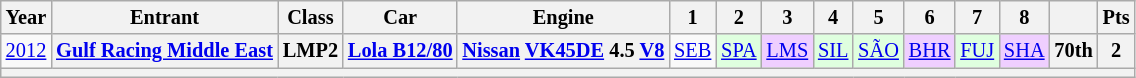<table class="wikitable" style="text-align:center; font-size:85%">
<tr>
<th>Year</th>
<th>Entrant</th>
<th>Class</th>
<th>Car</th>
<th>Engine</th>
<th>1</th>
<th>2</th>
<th>3</th>
<th>4</th>
<th>5</th>
<th>6</th>
<th>7</th>
<th>8</th>
<th></th>
<th>Pts</th>
</tr>
<tr>
<td><a href='#'>2012</a></td>
<th nowrap><a href='#'>Gulf Racing Middle East</a></th>
<th>LMP2</th>
<th nowrap><a href='#'>Lola B12/80</a></th>
<th nowrap><a href='#'>Nissan</a> <a href='#'>VK45DE</a> 4.5 <a href='#'>V8</a></th>
<td><a href='#'>SEB</a><br></td>
<td style="background:#DFFFDF;"><a href='#'>SPA</a><br></td>
<td style="background:#EFCFFF;"><a href='#'>LMS</a><br></td>
<td style="background:#DFFFDF;"><a href='#'>SIL</a><br></td>
<td style="background:#DFFFDF;"><a href='#'>SÃO</a><br></td>
<td style="background:#EFCFFF;"><a href='#'>BHR</a><br></td>
<td style="background:#DFFFDF;"><a href='#'>FUJ</a><br></td>
<td style="background:#EFCFFF;"><a href='#'>SHA</a><br></td>
<th>70th</th>
<th>2</th>
</tr>
<tr>
<th colspan=15></th>
</tr>
</table>
